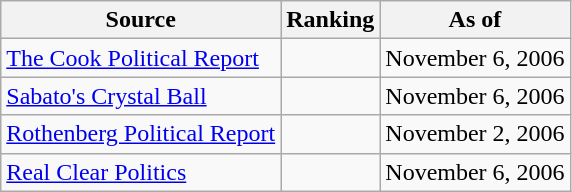<table class="wikitable" style="text-align:center">
<tr>
<th>Source</th>
<th>Ranking</th>
<th>As of</th>
</tr>
<tr>
<td align=left><a href='#'>The Cook Political Report</a></td>
<td></td>
<td>November 6, 2006</td>
</tr>
<tr>
<td align=left><a href='#'>Sabato's Crystal Ball</a></td>
<td></td>
<td>November 6, 2006</td>
</tr>
<tr>
<td align=left><a href='#'>Rothenberg Political Report</a></td>
<td></td>
<td>November 2, 2006</td>
</tr>
<tr>
<td align=left><a href='#'>Real Clear Politics</a></td>
<td></td>
<td>November 6, 2006</td>
</tr>
</table>
